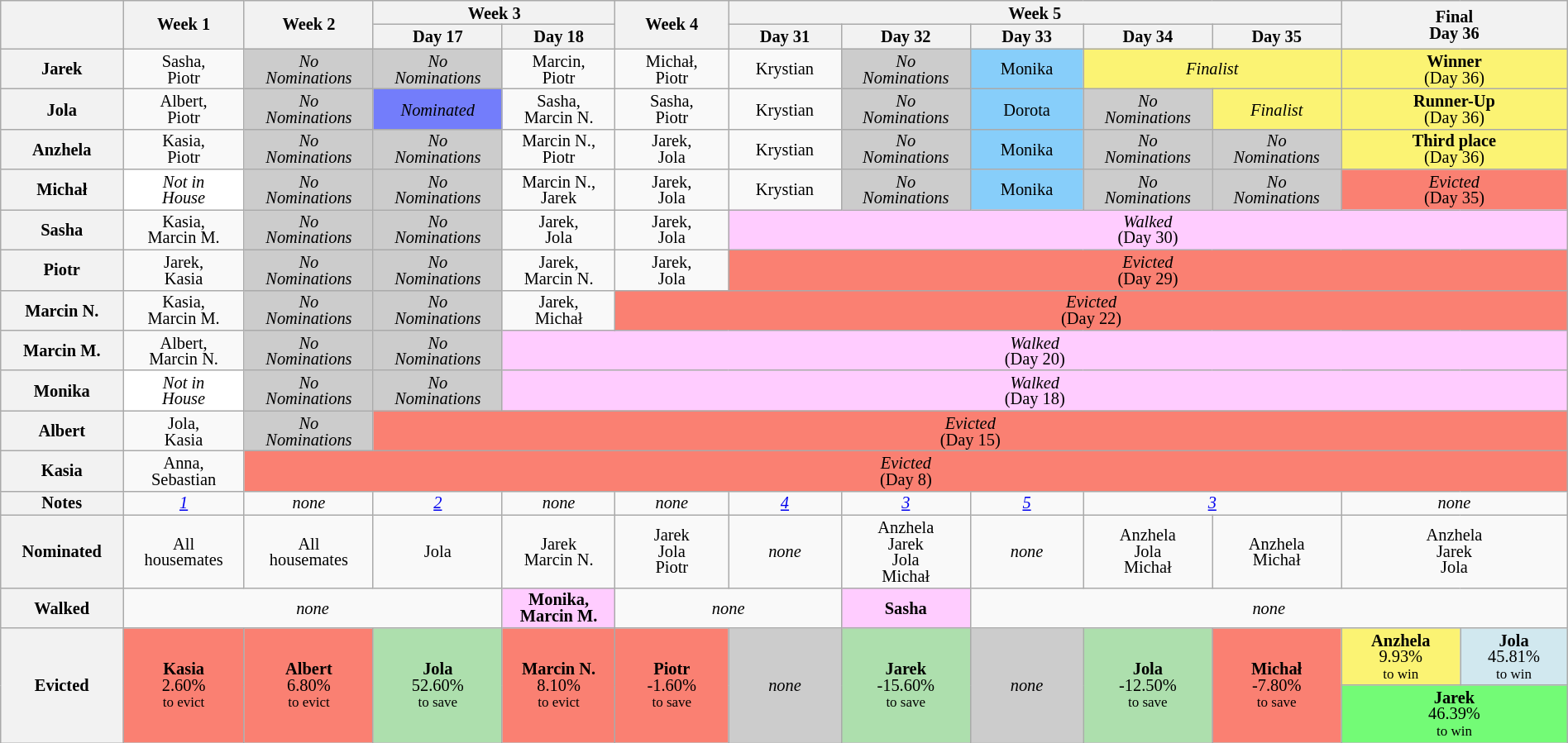<table class="wikitable" style="text-align:center; font-size:85%; line-height:13px; width:100%">
<tr>
<th rowspan="2" style="width:5%"></th>
<th rowspan="2" style="width:5%">Week 1</th>
<th rowspan="2" style="width:5%">Week 2</th>
<th colspan="2" style="width:10%">Week 3</th>
<th rowspan="2" style="width:5%">Week 4</th>
<th colspan="5">Week 5</th>
<th colspan="2" rowspan="2" style="width:10%">Final<br>Day 36</th>
</tr>
<tr>
<th style="width:5%">Day 17</th>
<th style="width:5%">Day 18</th>
<th style="width:5%">Day 31</th>
<th style="width:5%">Day 32</th>
<th style="width:5%">Day 33</th>
<th style="width:5%">Day 34</th>
<th style="width:5%">Day 35</th>
</tr>
<tr>
<th>Jarek</th>
<td>Sasha,<br>Piotr</td>
<td style="background:#CCC"><em>No<br>Nominations</em></td>
<td style="background:#CCC"><em>No<br>Nominations</em></td>
<td>Marcin,<br>Piotr</td>
<td>Michał,<br>Piotr</td>
<td>Krystian</td>
<td style="background:#CCC"><em>No<br>Nominations</em></td>
<td style="background:#87CEFA">Monika</td>
<td colspan="2" style="background:#FBF373;"><em>Finalist</em></td>
<td colspan="2" style="background:#FBF373;"><strong>Winner</strong><br>(Day 36)</td>
</tr>
<tr>
<th>Jola</th>
<td>Albert,<br>Piotr</td>
<td style="background:#CCC"><em>No<br>Nominations</em></td>
<td style="background:#737DFB;"><em>Nominated</em></td>
<td>Sasha,<br>Marcin N.</td>
<td>Sasha,<br>Piotr</td>
<td>Krystian</td>
<td style="background:#CCC"><em>No<br>Nominations</em></td>
<td style="background:#87CEFA">Dorota</td>
<td style="background:#CCC"><em>No<br>Nominations</em></td>
<td style="background:#FBF373;"><em>Finalist</em></td>
<td colspan="2" style="background:#FBF373;"><strong>Runner-Up</strong><br>(Day 36)</td>
</tr>
<tr>
<th>Anzhela</th>
<td>Kasia,<br>Piotr</td>
<td style="background:#CCC"><em>No<br>Nominations</em></td>
<td style="background:#CCC"><em>No<br>Nominations</em></td>
<td>Marcin N.,<br>Piotr</td>
<td>Jarek,<br>Jola</td>
<td>Krystian</td>
<td style="background:#CCC"><em>No<br>Nominations</em></td>
<td style="background:#87CEFA">Monika</td>
<td style="background:#CCC"><em>No<br>Nominations</em></td>
<td style="background:#CCC"><em>No<br>Nominations</em></td>
<td colspan="2" style="background:#FBF373;"><strong>Third place</strong><br>(Day 36)</td>
</tr>
<tr>
<th>Michał</th>
<td style="background:white"><em>Not in<br>House</em></td>
<td style="background:#CCC"><em>No<br>Nominations</em></td>
<td style="background:#CCC"><em>No<br>Nominations</em></td>
<td>Marcin N.,<br>Jarek</td>
<td>Jarek,<br>Jola</td>
<td>Krystian</td>
<td style="background:#CCC"><em>No<br>Nominations</em></td>
<td style="background:#87CEFA">Monika</td>
<td style="background:#CCC"><em>No<br>Nominations</em></td>
<td style="background:#CCC"><em>No<br>Nominations</em></td>
<td colspan="2" style="background:#FA8072"><em>Evicted</em><br>(Day 35)</td>
</tr>
<tr>
<th>Sasha</th>
<td>Kasia,<br>Marcin M.</td>
<td style="background:#CCC"><em>No<br>Nominations</em></td>
<td style="background:#CCC"><em>No<br>Nominations</em></td>
<td>Jarek,<br>Jola</td>
<td>Jarek,<br>Jola</td>
<td colspan="7" style="background:#FFCCFF"><em>Walked</em><br>(Day 30)</td>
</tr>
<tr>
<th>Piotr</th>
<td>Jarek,<br>Kasia</td>
<td style="background:#CCC"><em>No<br>Nominations</em></td>
<td style="background:#CCC"><em>No<br>Nominations</em></td>
<td>Jarek,<br>Marcin N.</td>
<td>Jarek,<br>Jola</td>
<td colspan="7" style="background:#FA8072"><em>Evicted</em><br>(Day 29)</td>
</tr>
<tr>
<th>Marcin N.</th>
<td>Kasia,<br>Marcin M.</td>
<td style="background:#CCC"><em>No<br>Nominations</em></td>
<td style="background:#CCC"><em>No<br>Nominations</em></td>
<td>Jarek,<br>Michał</td>
<td colspan="8" style="background:#FA8072"><em>Evicted</em><br>(Day 22)</td>
</tr>
<tr>
<th>Marcin M.</th>
<td>Albert,<br>Marcin N.</td>
<td style="background:#CCC"><em>No<br>Nominations</em></td>
<td style="background:#CCC"><em>No<br>Nominations</em></td>
<td colspan="9" style="background:#FFCCFF"><em>Walked</em><br>(Day 20)</td>
</tr>
<tr>
<th>Monika</th>
<td style="background:white"><em>Not in<br>House</em></td>
<td style="background:#CCC"><em>No<br>Nominations</em></td>
<td style="background:#CCC"><em>No<br>Nominations</em></td>
<td colspan="9" style="background:#FFCCFF"><em>Walked</em><br>(Day 18)</td>
</tr>
<tr>
<th>Albert</th>
<td>Jola,<br>Kasia</td>
<td style="background:#CCC"><em>No<br>Nominations</em></td>
<td colspan="10" style="background:#FA8072"><em>Evicted</em><br>(Day 15)</td>
</tr>
<tr>
<th>Kasia</th>
<td>Anna,<br>Sebastian</td>
<td colspan="11" style="background:#FA8072"><em>Evicted</em><br>(Day 8)</td>
</tr>
<tr>
<th>Notes</th>
<td><em><a href='#'>1</a></em></td>
<td><em>none</em></td>
<td><em><a href='#'>2</a></em></td>
<td><em>none</em></td>
<td><em>none</em></td>
<td><em><a href='#'>4</a></em></td>
<td><em><a href='#'>3</a></em></td>
<td><em><a href='#'>5</a></em></td>
<td colspan="2"><em><a href='#'>3</a></em></td>
<td colspan="2"><em>none</em></td>
</tr>
<tr>
<th>Nominated</th>
<td>All<br>housemates</td>
<td>All<br>housemates</td>
<td>Jola</td>
<td>Jarek<br>Marcin N.</td>
<td>Jarek<br>Jola<br>Piotr</td>
<td><em>none</em></td>
<td>Anzhela<br>Jarek<br>Jola<br>Michał</td>
<td><em>none</em></td>
<td>Anzhela<br>Jola<br>Michał</td>
<td>Anzhela<br>Michał</td>
<td colspan="2">Anzhela<br>Jarek<br>Jola</td>
</tr>
<tr>
<th>Walked</th>
<td colspan="3"><em>none</em></td>
<td style="background:#FFCCFF"><strong>Monika,<br>Marcin M.</strong></td>
<td colspan="2"><em>none</em></td>
<td style="background:#FFCCFF"><strong>Sasha</strong></td>
<td colspan="5"><em>none</em></td>
</tr>
<tr>
<th rowspan="2">Evicted</th>
<td rowspan="2" style="background:#FA8072"><strong>Kasia</strong><br>2.60%<br><small>to evict</small></td>
<td rowspan="2" style="background:#FA8072"><strong>Albert</strong><br>6.80%<br><small>to evict</small></td>
<td rowspan="2" style="background:#addfad"><strong>Jola</strong><br>52.60%<br><small>to save</small></td>
<td rowspan="2" style="background:#FA8072"><strong>Marcin N.</strong><br>8.10%<br><small>to evict</small></td>
<td rowspan="2" style="background:#FA8072"><strong>Piotr</strong><br>-1.60%<br><small>to save</small></td>
<td rowspan="2" style="background:#CCC;"><em>none</em></td>
<td rowspan="2" style="background:#addfad"><strong>Jarek</strong><br>-15.60%<br><small>to save</small></td>
<td rowspan="2" style="background:#CCC;"><em>none</em></td>
<td rowspan="2" style="background:#addfad"><strong>Jola</strong><br>-12.50%<br><small>to save</small></td>
<td rowspan="2" style="background:#FA8072"><strong>Michał</strong><br>-7.80%<br><small>to save</small></td>
<td style="background:#FBF373"><strong>Anzhela</strong><br>9.93%<br><small>to win</small></td>
<td style="background:#D1E8EF"><strong>Jola</strong><br>45.81%<br><small>to win</small></td>
</tr>
<tr>
<td colspan="2" style="background:#73FB76"><strong>Jarek</strong><br>46.39%<br><small>to win</small></td>
</tr>
</table>
